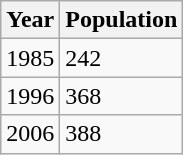<table class="wikitable">
<tr>
<th>Year</th>
<th>Population</th>
</tr>
<tr>
<td>1985</td>
<td>242</td>
</tr>
<tr>
<td>1996</td>
<td>368</td>
</tr>
<tr>
<td>2006</td>
<td>388</td>
</tr>
</table>
